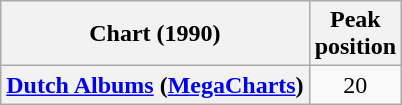<table class="wikitable sortable plainrowheaders" style="text-align:center">
<tr>
<th scope="col">Chart (1990)</th>
<th scope="col">Peak<br>position</th>
</tr>
<tr>
<th scope="row"><a href='#'>Dutch Albums</a> (<a href='#'>MegaCharts</a>)</th>
<td>20</td>
</tr>
</table>
